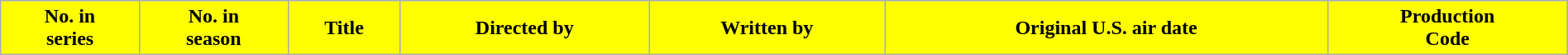<table class="wikitable plainrowheaders" width="100%" style="background:#FFFFFF">
<tr>
<th style="color: #000000; background-color: #FFFF00;">No. in<br>series</th>
<th style="color: #000000; background-color: #FFFF00;">No. in<br>season</th>
<th style="color: #000000; background-color: #FFFF00;">Title</th>
<th style="color: #000000; background-color: #FFFF00;">Directed by</th>
<th style="color: #000000; background-color: #FFFF00;">Written by</th>
<th style="color: #000000; background-color: #FFFF00;">Original U.S. air date</th>
<th style="color: #000000; background-color: #FFFF00;">Production<br>Code<br>






</th>
</tr>
</table>
